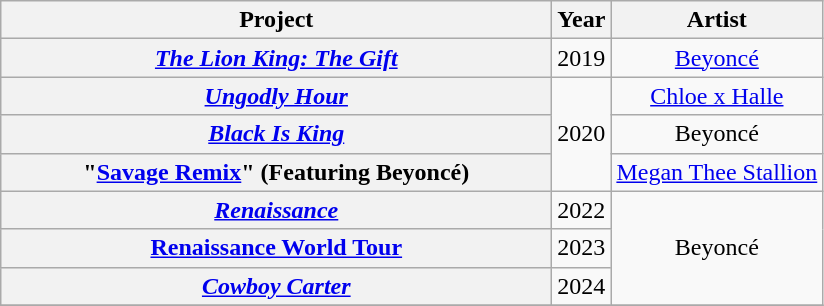<table class="wikitable plainrowheaders" style="text-align:center;">
<tr>
<th scope="col" style="width:22.5em;">Project</th>
<th scope="col">Year</th>
<th scope="col">Artist</th>
</tr>
<tr>
<th scope="row"><em><a href='#'>The Lion King: The Gift</a></em></th>
<td>2019</td>
<td><a href='#'>Beyoncé</a></td>
</tr>
<tr>
<th scope="row"><em><a href='#'>Ungodly Hour</a></em></th>
<td rowspan="3">2020</td>
<td><a href='#'>Chloe x Halle</a></td>
</tr>
<tr>
<th scope="row"><em><a href='#'>Black Is King</a></em></th>
<td>Beyoncé</td>
</tr>
<tr>
<th scope="row">"<a href='#'>Savage Remix</a>" (Featuring Beyoncé)</th>
<td><a href='#'>Megan Thee Stallion</a></td>
</tr>
<tr>
<th scope="row"><em><a href='#'>Renaissance</a></em></th>
<td>2022</td>
<td rowspan="3">Beyoncé</td>
</tr>
<tr>
<th scope="row"><a href='#'>Renaissance World Tour</a></th>
<td>2023</td>
</tr>
<tr>
<th scope="row"><em><a href='#'>Cowboy Carter</a></em></th>
<td>2024</td>
</tr>
<tr>
</tr>
</table>
